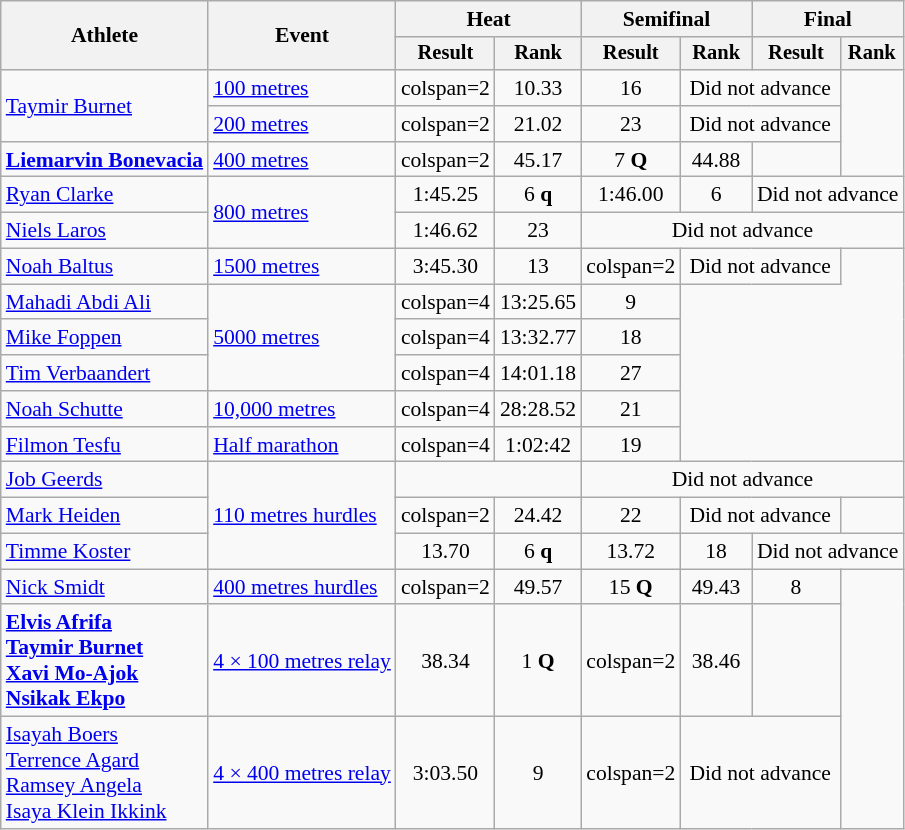<table class=wikitable style=font-size:90%>
<tr>
<th rowspan=2>Athlete</th>
<th rowspan=2>Event</th>
<th colspan=2>Heat</th>
<th colspan=2>Semifinal</th>
<th colspan=2>Final</th>
</tr>
<tr style=font-size:95%>
<th>Result</th>
<th>Rank</th>
<th>Result</th>
<th>Rank</th>
<th>Result</th>
<th>Rank</th>
</tr>
<tr align=center>
<td align=left rowspan=2><a href='#'>Taymir Burnet</a></td>
<td align=left><a href='#'>100 metres</a></td>
<td>colspan=2</td>
<td>10.33</td>
<td>16</td>
<td colspan=2>Did not advance</td>
</tr>
<tr align=center>
<td align=left><a href='#'>200 metres</a></td>
<td>colspan=2</td>
<td>21.02</td>
<td>23</td>
<td colspan=2>Did not advance</td>
</tr>
<tr align=center>
<td align=left><strong><a href='#'>Liemarvin Bonevacia</a></strong></td>
<td align=left><a href='#'>400 metres</a></td>
<td>colspan=2</td>
<td>45.17 </td>
<td>7 <strong>Q</strong></td>
<td>44.88  </td>
<td></td>
</tr>
<tr align=center>
<td align=left><a href='#'>Ryan Clarke</a></td>
<td align=left rowspan=2><a href='#'>800 metres</a></td>
<td>1:45.25</td>
<td>6 <strong>q</strong></td>
<td>1:46.00</td>
<td>6</td>
<td colspan=2>Did not advance</td>
</tr>
<tr align=center>
<td align=left><a href='#'>Niels Laros</a></td>
<td>1:46.62 </td>
<td>23</td>
<td colspan=4>Did not advance</td>
</tr>
<tr align=center>
<td align=left><a href='#'>Noah Baltus</a></td>
<td align=left><a href='#'>1500 metres</a></td>
<td>3:45.30</td>
<td>13</td>
<td>colspan=2</td>
<td colspan=2>Did not advance</td>
</tr>
<tr align=center>
<td align=left><a href='#'>Mahadi Abdi Ali</a></td>
<td align=left rowspan=3><a href='#'>5000 metres</a></td>
<td>colspan=4</td>
<td>13:25.65</td>
<td>9</td>
</tr>
<tr align=center>
<td align=left><a href='#'>Mike Foppen</a></td>
<td>colspan=4</td>
<td>13:32.77</td>
<td>18</td>
</tr>
<tr align=center>
<td align=left><a href='#'>Tim Verbaandert</a></td>
<td>colspan=4</td>
<td>14:01.18 </td>
<td>27</td>
</tr>
<tr align=center>
<td align=left><a href='#'>Noah Schutte</a></td>
<td align=left><a href='#'>10,000 metres</a></td>
<td>colspan=4</td>
<td>28:28.52</td>
<td>21</td>
</tr>
<tr align=center>
<td align=left><a href='#'>Filmon Tesfu</a></td>
<td align=left><a href='#'>Half marathon</a></td>
<td>colspan=4</td>
<td>1:02:42 </td>
<td>19</td>
</tr>
<tr align=center>
<td align=left><a href='#'>Job Geerds</a></td>
<td align=left rowspan=3><a href='#'>110 metres hurdles</a></td>
<td colspan=2></td>
<td colspan=4>Did not advance</td>
</tr>
<tr align=center>
<td align=left><a href='#'>Mark Heiden</a></td>
<td>colspan=2</td>
<td>24.42</td>
<td>22</td>
<td colspan=2>Did not advance</td>
</tr>
<tr align=center>
<td align=left><a href='#'>Timme Koster</a></td>
<td>13.70 </td>
<td>6 <strong>q</strong></td>
<td>13.72</td>
<td>18</td>
<td colspan=2>Did not advance</td>
</tr>
<tr align=center>
<td align=left><a href='#'>Nick Smidt</a></td>
<td align=left><a href='#'>400 metres hurdles</a></td>
<td>colspan=2</td>
<td>49.57</td>
<td>15 <strong>Q</strong></td>
<td>49.43</td>
<td>8</td>
</tr>
<tr align=center>
<td align=left><strong><a href='#'>Elvis Afrifa</a><br><a href='#'>Taymir Burnet</a><br><a href='#'>Xavi Mo-Ajok</a><br><a href='#'>Nsikak Ekpo</a></strong></td>
<td align=left><a href='#'>4 × 100 metres relay</a></td>
<td>38.34</td>
<td>1 <strong>Q</strong></td>
<td>colspan=2</td>
<td>38.46</td>
<td></td>
</tr>
<tr align=center>
<td align=left><a href='#'>Isayah Boers</a><br><a href='#'>Terrence Agard</a><br><a href='#'>Ramsey Angela</a><br><a href='#'>Isaya Klein Ikkink</a></td>
<td align=left><a href='#'>4 × 400 metres relay</a></td>
<td>3:03.50</td>
<td>9</td>
<td>colspan=2</td>
<td colspan=2>Did not advance</td>
</tr>
</table>
